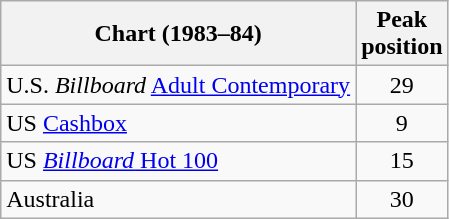<table class="wikitable sortable">
<tr>
<th>Chart (1983–84)</th>
<th>Peak<br>position</th>
</tr>
<tr>
<td align="left">U.S. <em>Billboard</em> <a href='#'>Adult Contemporary</a></td>
<td align="center">29</td>
</tr>
<tr>
<td align="left">US <a href='#'>Cashbox</a></td>
<td align="center">9</td>
</tr>
<tr>
<td align="left">US <a href='#'><em>Billboard</em> Hot 100</a></td>
<td align="center">15</td>
</tr>
<tr>
<td align="left">Australia</td>
<td align="center">30</td>
</tr>
</table>
